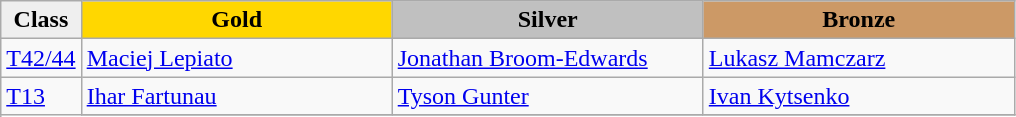<table class="wikitable" style="text-align:left">
<tr align="center">
<td bgcolor=efefef><strong>Class</strong></td>
<td width=200 bgcolor=gold><strong>Gold</strong></td>
<td width=200 bgcolor=silver><strong>Silver</strong></td>
<td width=200 bgcolor=CC9966><strong>Bronze</strong></td>
</tr>
<tr>
<td><a href='#'>T42/44</a></td>
<td><a href='#'>Maciej Lepiato</a><br></td>
<td><a href='#'>Jonathan Broom-Edwards</a><br></td>
<td><a href='#'>Lukasz Mamczarz</a><br></td>
</tr>
<tr>
<td rowspan="2"><a href='#'>T13</a></td>
<td><a href='#'>Ihar Fartunau</a><br></td>
<td><a href='#'>Tyson Gunter</a><br></td>
<td><a href='#'>Ivan Kytsenko</a><br></td>
</tr>
<tr>
</tr>
</table>
